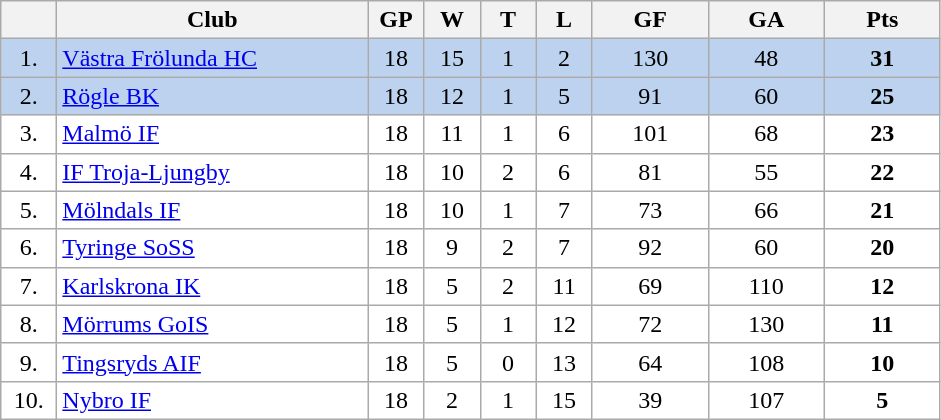<table class="wikitable">
<tr>
<th width="30"></th>
<th width="200">Club</th>
<th width="30">GP</th>
<th width="30">W</th>
<th width="30">T</th>
<th width="30">L</th>
<th width="70">GF</th>
<th width="70">GA</th>
<th width="70">Pts</th>
</tr>
<tr bgcolor="#BCD2EE" align="center">
<td>1.</td>
<td align="left"><a href='#'>Västra Frölunda HC</a></td>
<td>18</td>
<td>15</td>
<td>1</td>
<td>2</td>
<td>130</td>
<td>48</td>
<td><strong>31</strong></td>
</tr>
<tr bgcolor="#BCD2EE" align="center">
<td>2.</td>
<td align="left"><a href='#'>Rögle BK</a></td>
<td>18</td>
<td>12</td>
<td>1</td>
<td>5</td>
<td>91</td>
<td>60</td>
<td><strong>25</strong></td>
</tr>
<tr bgcolor="#FFFFFF" align="center">
<td>3.</td>
<td align="left"><a href='#'>Malmö IF</a></td>
<td>18</td>
<td>11</td>
<td>1</td>
<td>6</td>
<td>101</td>
<td>68</td>
<td><strong>23</strong></td>
</tr>
<tr bgcolor="#FFFFFF" align="center">
<td>4.</td>
<td align="left"><a href='#'>IF Troja-Ljungby</a></td>
<td>18</td>
<td>10</td>
<td>2</td>
<td>6</td>
<td>81</td>
<td>55</td>
<td><strong>22</strong></td>
</tr>
<tr bgcolor="#FFFFFF" align="center">
<td>5.</td>
<td align="left"><a href='#'>Mölndals IF</a></td>
<td>18</td>
<td>10</td>
<td>1</td>
<td>7</td>
<td>73</td>
<td>66</td>
<td><strong>21</strong></td>
</tr>
<tr bgcolor="#FFFFFF" align="center">
<td>6.</td>
<td align="left"><a href='#'>Tyringe SoSS</a></td>
<td>18</td>
<td>9</td>
<td>2</td>
<td>7</td>
<td>92</td>
<td>60</td>
<td><strong>20</strong></td>
</tr>
<tr bgcolor="#FFFFFF" align="center">
<td>7.</td>
<td align="left"><a href='#'>Karlskrona IK</a></td>
<td>18</td>
<td>5</td>
<td>2</td>
<td>11</td>
<td>69</td>
<td>110</td>
<td><strong>12</strong></td>
</tr>
<tr bgcolor="#FFFFFF" align="center">
<td>8.</td>
<td align="left"><a href='#'>Mörrums GoIS</a></td>
<td>18</td>
<td>5</td>
<td>1</td>
<td>12</td>
<td>72</td>
<td>130</td>
<td><strong>11</strong></td>
</tr>
<tr bgcolor="#FFFFFF" align="center">
<td>9.</td>
<td align="left"><a href='#'>Tingsryds AIF</a></td>
<td>18</td>
<td>5</td>
<td>0</td>
<td>13</td>
<td>64</td>
<td>108</td>
<td><strong>10</strong></td>
</tr>
<tr bgcolor="#FFFFFF" align="center">
<td>10.</td>
<td align="left"><a href='#'>Nybro IF</a></td>
<td>18</td>
<td>2</td>
<td>1</td>
<td>15</td>
<td>39</td>
<td>107</td>
<td><strong>5</strong></td>
</tr>
</table>
